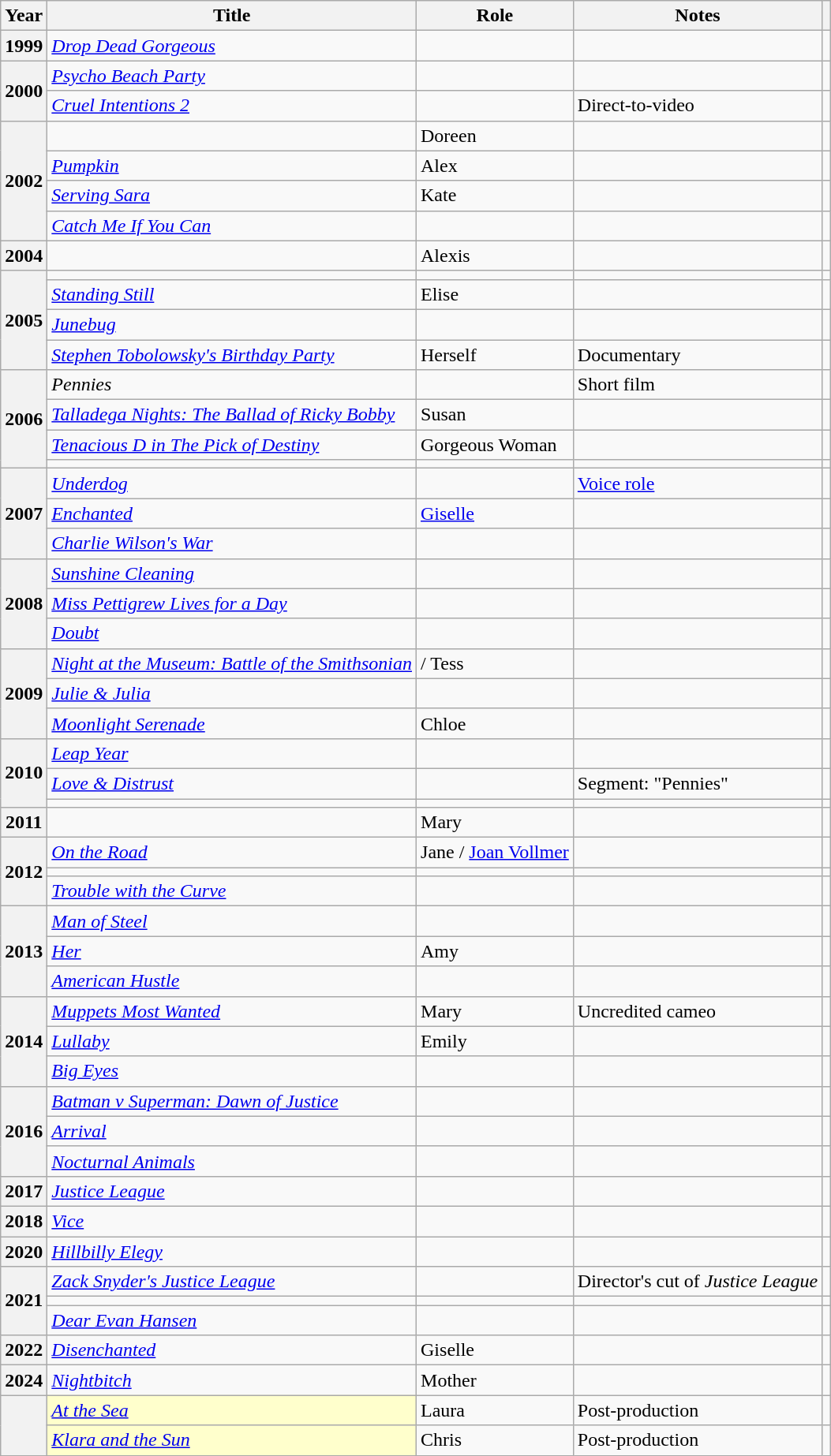<table class="wikitable plainrowheaders sortable">
<tr>
<th scope="col">Year</th>
<th scope="col">Title</th>
<th scope="col">Role</th>
<th scope="col" class="unsortable">Notes</th>
<th scope="col" class="unsortable"></th>
</tr>
<tr>
<th scope=row>1999</th>
<td><em><a href='#'>Drop Dead Gorgeous</a></em></td>
<td></td>
<td></td>
<td style="text-align:center;"></td>
</tr>
<tr>
<th scope=row rowspan="2">2000</th>
<td><em><a href='#'>Psycho Beach Party</a></em></td>
<td></td>
<td></td>
<td style="text-align:center;"></td>
</tr>
<tr>
<td><em><a href='#'>Cruel Intentions 2</a></em></td>
<td></td>
<td>Direct-to-video</td>
<td style="text-align:center;"></td>
</tr>
<tr>
<th scope=row rowspan="4">2002</th>
<td><em></em></td>
<td>Doreen</td>
<td></td>
<td style="text-align:center;"></td>
</tr>
<tr>
<td><em><a href='#'>Pumpkin</a></em></td>
<td>Alex</td>
<td></td>
<td style="text-align:center;"></td>
</tr>
<tr>
<td><em><a href='#'>Serving Sara</a></em></td>
<td>Kate</td>
<td></td>
<td style="text-align:center;"></td>
</tr>
<tr>
<td><em><a href='#'>Catch Me If You Can</a></em></td>
<td></td>
<td></td>
<td style="text-align:center;"></td>
</tr>
<tr>
<th scope=row>2004</th>
<td><em></em></td>
<td>Alexis</td>
<td></td>
<td style="text-align:center;"></td>
</tr>
<tr>
<th scope=row rowspan="4">2005</th>
<td><em></em></td>
<td></td>
<td></td>
<td style="text-align:center;"></td>
</tr>
<tr>
<td><em><a href='#'>Standing Still</a></em></td>
<td>Elise</td>
<td></td>
<td style="text-align:center;"></td>
</tr>
<tr>
<td><em><a href='#'>Junebug</a></em></td>
<td></td>
<td></td>
<td style="text-align:center;"></td>
</tr>
<tr>
<td><em><a href='#'>Stephen Tobolowsky's Birthday Party</a></em></td>
<td>Herself</td>
<td>Documentary</td>
<td style="text-align:center;"></td>
</tr>
<tr>
<th scope=row rowspan="4">2006</th>
<td><em>Pennies</em></td>
<td></td>
<td>Short film</td>
<td style="text-align:center;"></td>
</tr>
<tr>
<td><em><a href='#'>Talladega Nights: The Ballad of Ricky Bobby</a></em></td>
<td>Susan</td>
<td></td>
<td style="text-align:center;"></td>
</tr>
<tr>
<td><em><a href='#'>Tenacious D in The Pick of Destiny</a></em></td>
<td>Gorgeous Woman</td>
<td></td>
<td style="text-align:center;"></td>
</tr>
<tr>
<td><em></em></td>
<td></td>
<td></td>
<td style="text-align:center;"></td>
</tr>
<tr>
<th scope=row rowspan="3">2007</th>
<td><em><a href='#'>Underdog</a></em></td>
<td></td>
<td><a href='#'>Voice role</a></td>
<td style="text-align:center;"></td>
</tr>
<tr>
<td><em><a href='#'>Enchanted</a></em></td>
<td><a href='#'>Giselle</a></td>
<td></td>
<td style="text-align:center;"></td>
</tr>
<tr>
<td><em><a href='#'>Charlie Wilson's War</a></em></td>
<td></td>
<td></td>
<td style="text-align:center;"></td>
</tr>
<tr>
<th scope=row rowspan="3">2008</th>
<td><em><a href='#'>Sunshine Cleaning</a></em></td>
<td></td>
<td></td>
<td style="text-align:center;"></td>
</tr>
<tr>
<td><em><a href='#'>Miss Pettigrew Lives for a Day</a></em></td>
<td></td>
<td></td>
<td style="text-align:center;"></td>
</tr>
<tr>
<td><em><a href='#'>Doubt</a></em></td>
<td></td>
<td></td>
<td style="text-align:center;"></td>
</tr>
<tr>
<th scope=row rowspan="3">2009</th>
<td><em><a href='#'>Night at the Museum: Battle of the Smithsonian</a></em></td>
<td> / Tess</td>
<td></td>
<td style="text-align:center;"></td>
</tr>
<tr>
<td><em><a href='#'>Julie & Julia</a></em></td>
<td></td>
<td></td>
<td style="text-align:center;"></td>
</tr>
<tr>
<td><em><a href='#'>Moonlight Serenade</a></em></td>
<td>Chloe</td>
<td></td>
<td style="text-align:center;"></td>
</tr>
<tr>
<th scope=row rowspan="3">2010</th>
<td><em><a href='#'>Leap Year</a></em></td>
<td></td>
<td></td>
<td style="text-align:center;"></td>
</tr>
<tr>
<td><em><a href='#'>Love & Distrust</a></em></td>
<td></td>
<td>Segment: "Pennies"</td>
<td style="text-align:center;"></td>
</tr>
<tr>
<td><em></em></td>
<td></td>
<td></td>
<td style="text-align:center;"></td>
</tr>
<tr>
<th scope=row>2011</th>
<td><em></em></td>
<td>Mary</td>
<td></td>
<td style="text-align:center;"></td>
</tr>
<tr>
<th scope=row rowspan="3">2012</th>
<td><em><a href='#'>On the Road</a></em></td>
<td>Jane / <a href='#'>Joan Vollmer</a></td>
<td></td>
<td style="text-align:center;"></td>
</tr>
<tr>
<td><em></em></td>
<td></td>
<td></td>
<td style="text-align:center;"></td>
</tr>
<tr>
<td><em><a href='#'>Trouble with the Curve</a></em></td>
<td></td>
<td></td>
<td style="text-align:center;"></td>
</tr>
<tr>
<th scope=row rowspan="3">2013</th>
<td><em><a href='#'>Man of Steel</a></em></td>
<td></td>
<td></td>
<td style="text-align:center;"></td>
</tr>
<tr>
<td><em><a href='#'>Her</a></em></td>
<td>Amy</td>
<td></td>
<td style="text-align:center;"></td>
</tr>
<tr>
<td><em><a href='#'>American Hustle</a></em></td>
<td></td>
<td></td>
<td style="text-align:center;"></td>
</tr>
<tr>
<th scope=row rowspan="3">2014</th>
<td><em><a href='#'>Muppets Most Wanted</a></em></td>
<td>Mary</td>
<td>Uncredited cameo</td>
<td></td>
</tr>
<tr>
<td><em><a href='#'>Lullaby</a></em></td>
<td>Emily</td>
<td></td>
<td style="text-align:center;"></td>
</tr>
<tr>
<td><em><a href='#'>Big Eyes</a></em></td>
<td></td>
<td></td>
<td style="text-align:center;"></td>
</tr>
<tr>
<th scope=row rowspan="3">2016</th>
<td><em><a href='#'>Batman v Superman: Dawn of Justice</a></em></td>
<td></td>
<td></td>
<td style="text-align:center;"></td>
</tr>
<tr>
<td><em><a href='#'>Arrival</a></em></td>
<td></td>
<td></td>
<td style="text-align:center;"></td>
</tr>
<tr>
<td><em><a href='#'>Nocturnal Animals</a></em></td>
<td></td>
<td></td>
<td style="text-align:center;"></td>
</tr>
<tr>
<th scope=row>2017</th>
<td><em><a href='#'>Justice League</a></em></td>
<td></td>
<td></td>
<td style="text-align:center;"></td>
</tr>
<tr>
<th scope=row>2018</th>
<td><em><a href='#'>Vice</a></em></td>
<td></td>
<td></td>
<td style="text-align:center;"></td>
</tr>
<tr>
<th scope=row>2020</th>
<td><em><a href='#'>Hillbilly Elegy</a></em></td>
<td></td>
<td></td>
<td style="text-align:center;"></td>
</tr>
<tr>
<th scope=row rowspan="3">2021</th>
<td><em><a href='#'>Zack Snyder's Justice League</a></em></td>
<td></td>
<td>Director's cut of <em>Justice League</em></td>
<td style="text-align:center;"></td>
</tr>
<tr>
<td><em></em></td>
<td></td>
<td></td>
<td style="text-align:center;"></td>
</tr>
<tr>
<td><em><a href='#'>Dear Evan Hansen</a></em></td>
<td></td>
<td></td>
<td style="text-align:center;"></td>
</tr>
<tr>
<th scope=row align="left">2022</th>
<td><em><a href='#'>Disenchanted</a></em></td>
<td>Giselle</td>
<td></td>
<td style="text-align:center;"></td>
</tr>
<tr>
<th scope=row>2024</th>
<td><em><a href='#'>Nightbitch</a></em></td>
<td>Mother</td>
<td></td>
<td style="text-align:center;"></td>
</tr>
<tr>
<th scope=row rowspan="2"></th>
<td style="background:#FFFFCC;"><em><a href='#'>At the Sea</a></em> </td>
<td>Laura</td>
<td>Post-production</td>
<td style="text-align:center;"></td>
</tr>
<tr>
<td style="background:#FFFFCC;"><em><a href='#'>Klara and the Sun</a></em> </td>
<td>Chris</td>
<td>Post-production</td>
<td style="text-align:center;"></td>
</tr>
</table>
